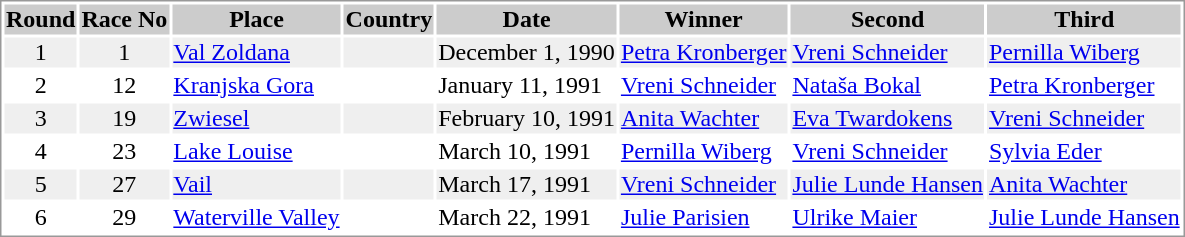<table border="0" style="border: 1px solid #999; background-color:#FFFFFF; text-align:center">
<tr align="center" bgcolor="#CCCCCC">
<th>Round</th>
<th>Race No</th>
<th>Place</th>
<th>Country</th>
<th>Date</th>
<th>Winner</th>
<th>Second</th>
<th>Third</th>
</tr>
<tr bgcolor="#EFEFEF">
<td>1</td>
<td>1</td>
<td align="left"><a href='#'>Val Zoldana</a></td>
<td align="left"></td>
<td align="left">December 1, 1990</td>
<td align="left"> <a href='#'>Petra Kronberger</a></td>
<td align="left"> <a href='#'>Vreni Schneider</a></td>
<td align="left"> <a href='#'>Pernilla Wiberg</a></td>
</tr>
<tr>
<td>2</td>
<td>12</td>
<td align="left"><a href='#'>Kranjska Gora</a></td>
<td align="left"></td>
<td align="left">January 11, 1991</td>
<td align="left"> <a href='#'>Vreni Schneider</a></td>
<td align="left"> <a href='#'>Nataša Bokal</a></td>
<td align="left"> <a href='#'>Petra Kronberger</a></td>
</tr>
<tr bgcolor="#EFEFEF">
<td>3</td>
<td>19</td>
<td align="left"><a href='#'>Zwiesel</a></td>
<td align="left"></td>
<td align="left">February 10, 1991</td>
<td align="left"> <a href='#'>Anita Wachter</a></td>
<td align="left"> <a href='#'>Eva Twardokens</a></td>
<td align="left"> <a href='#'>Vreni Schneider</a></td>
</tr>
<tr>
<td>4</td>
<td>23</td>
<td align="left"><a href='#'>Lake Louise</a></td>
<td align="left"></td>
<td align="left">March 10, 1991</td>
<td align="left"> <a href='#'>Pernilla Wiberg</a></td>
<td align="left"> <a href='#'>Vreni Schneider</a></td>
<td align="left"> <a href='#'>Sylvia Eder</a></td>
</tr>
<tr bgcolor="#EFEFEF">
<td>5</td>
<td>27</td>
<td align="left"><a href='#'>Vail</a></td>
<td align="left"></td>
<td align="left">March 17, 1991</td>
<td align="left"> <a href='#'>Vreni Schneider</a></td>
<td align="left"> <a href='#'>Julie Lunde Hansen</a></td>
<td align="left"> <a href='#'>Anita Wachter</a></td>
</tr>
<tr>
<td>6</td>
<td>29</td>
<td align="left"><a href='#'>Waterville Valley</a></td>
<td align="left"></td>
<td align="left">March 22, 1991</td>
<td align="left"> <a href='#'>Julie Parisien</a></td>
<td align="left"> <a href='#'>Ulrike Maier</a></td>
<td align="left"> <a href='#'>Julie Lunde Hansen</a></td>
</tr>
</table>
